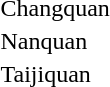<table>
<tr>
<td>Changquan<br></td>
<td></td>
<td></td>
<td></td>
</tr>
<tr>
<td>Nanquan<br></td>
<td></td>
<td></td>
<td></td>
</tr>
<tr>
<td>Taijiquan<br></td>
<td></td>
<td></td>
<td></td>
</tr>
</table>
